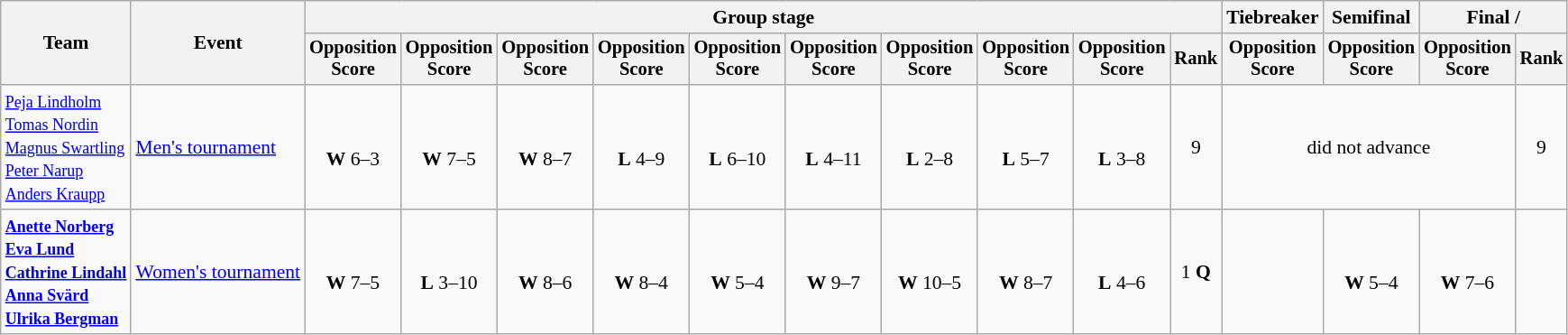<table class="wikitable" style="font-size:90%">
<tr>
<th rowspan=2>Team</th>
<th rowspan=2>Event</th>
<th colspan=10>Group stage</th>
<th>Tiebreaker</th>
<th>Semifinal</th>
<th colspan=2>Final / </th>
</tr>
<tr style="font-size:95%">
<th>Opposition<br>Score</th>
<th>Opposition<br>Score</th>
<th>Opposition<br>Score</th>
<th>Opposition<br>Score</th>
<th>Opposition<br>Score</th>
<th>Opposition<br>Score</th>
<th>Opposition<br>Score</th>
<th>Opposition<br>Score</th>
<th>Opposition<br>Score</th>
<th>Rank</th>
<th>Opposition<br>Score</th>
<th>Opposition<br>Score</th>
<th>Opposition<br>Score</th>
<th>Rank</th>
</tr>
<tr align=center>
<td align=left><small><a href='#'>Peja Lindholm</a><br><a href='#'>Tomas Nordin</a><br><a href='#'>Magnus Swartling</a><br><a href='#'>Peter Narup</a><br><a href='#'>Anders Kraupp</a></small></td>
<td align=left><a href='#'>Men's tournament</a></td>
<td><br> <strong>W</strong> 6–3</td>
<td><br> <strong>W</strong> 7–5</td>
<td><br> <strong>W</strong> 8–7</td>
<td><br> <strong>L</strong> 4–9</td>
<td><br> <strong>L</strong> 6–10</td>
<td><br> <strong>L</strong> 4–11</td>
<td><br> <strong>L</strong> 2–8</td>
<td><br> <strong>L</strong> 5–7</td>
<td><br> <strong>L</strong> 3–8</td>
<td>9</td>
<td colspan=3>did not advance</td>
<td>9</td>
</tr>
<tr align=center>
<td align=left><strong><small><a href='#'>Anette Norberg</a><br><a href='#'>Eva Lund</a><br><a href='#'>Cathrine Lindahl</a><br><a href='#'>Anna Svärd</a><br><a href='#'>Ulrika Bergman</a></small></strong></td>
<td align=left><a href='#'>Women's tournament</a></td>
<td><br> <strong>W</strong> 7–5</td>
<td><br> <strong>L</strong> 3–10</td>
<td><br> <strong>W</strong> 8–6</td>
<td><br> <strong>W</strong> 8–4</td>
<td><br> <strong>W</strong> 5–4</td>
<td><br> <strong>W</strong> 9–7</td>
<td><br> <strong>W</strong> 10–5</td>
<td><br> <strong>W</strong> 8–7</td>
<td><br> <strong>L</strong> 4–6</td>
<td>1 <strong>Q</strong></td>
<td></td>
<td><br> <strong>W</strong> 5–4</td>
<td><br> <strong>W</strong> 7–6</td>
<td></td>
</tr>
</table>
